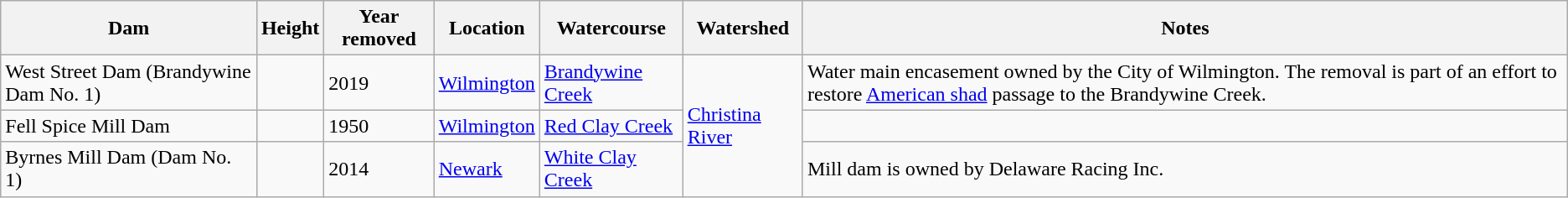<table class="wikitable sortable">
<tr>
<th>Dam</th>
<th>Height</th>
<th>Year removed</th>
<th>Location</th>
<th>Watercourse</th>
<th>Watershed</th>
<th>Notes</th>
</tr>
<tr>
<td>West Street Dam (Brandywine Dam No. 1)</td>
<td></td>
<td>2019</td>
<td><a href='#'>Wilmington</a><br></td>
<td><a href='#'>Brandywine Creek</a></td>
<td rowspan=3><a href='#'>Christina River</a></td>
<td>Water main encasement owned by the City of Wilmington. The removal is part of an effort to restore <a href='#'>American shad</a> passage to the Brandywine Creek.</td>
</tr>
<tr>
<td>Fell Spice Mill Dam</td>
<td></td>
<td>1950</td>
<td><a href='#'>Wilmington</a><br></td>
<td><a href='#'>Red Clay Creek</a></td>
<td></td>
</tr>
<tr>
<td>Byrnes Mill Dam (Dam No. 1)</td>
<td></td>
<td>2014</td>
<td><a href='#'>Newark</a><br></td>
<td><a href='#'>White Clay Creek</a></td>
<td>Mill dam is owned by Delaware Racing Inc.</td>
</tr>
</table>
